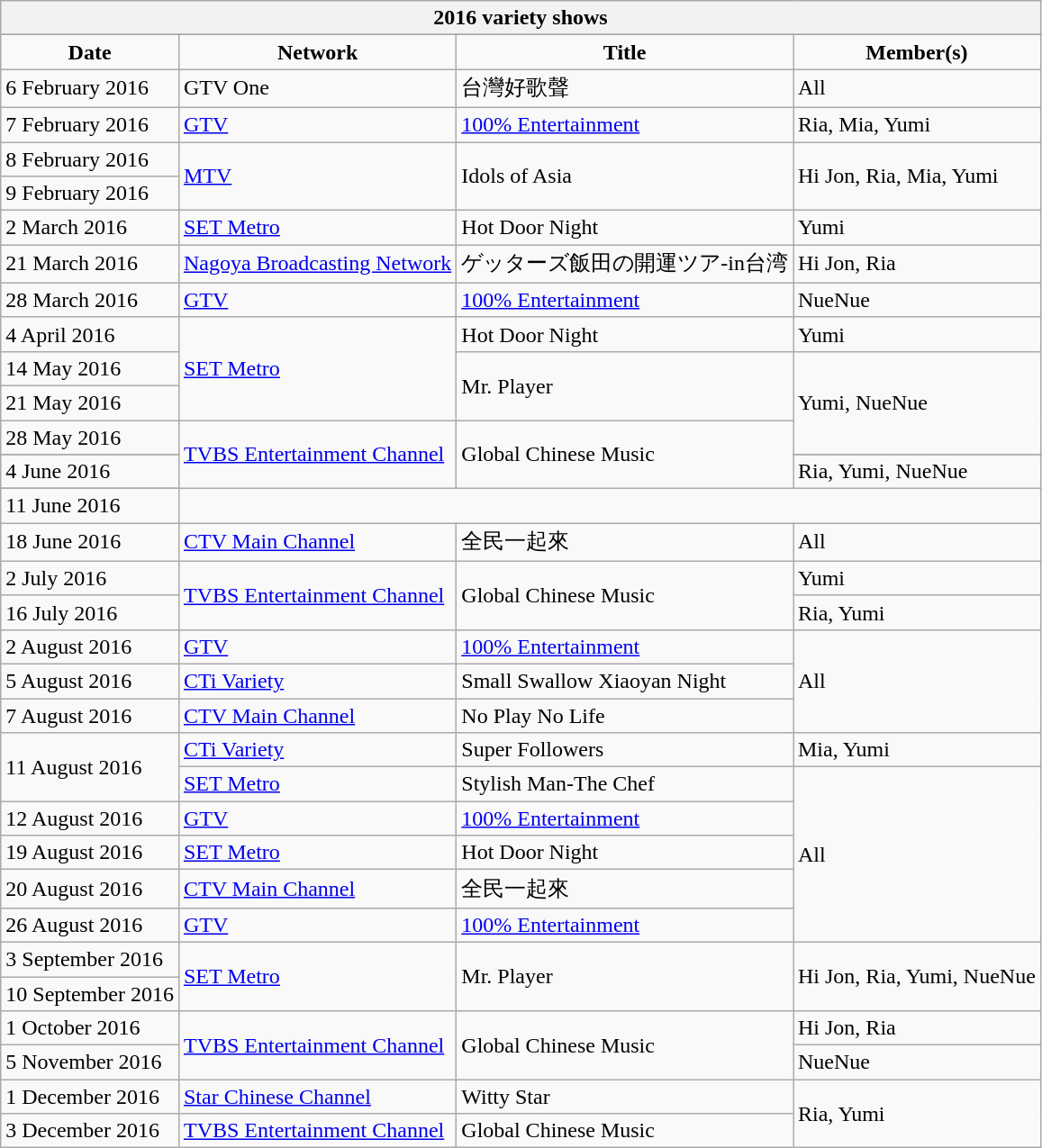<table class="wikitable mw-collapsible mw-collapsed">
<tr>
<th colspan="5">2016 variety shows</th>
</tr>
<tr>
</tr>
<tr style="font-weight:bold; text-align:center;">
<td>Date</td>
<td>Network</td>
<td>Title</td>
<td>Member(s)</td>
</tr>
<tr>
<td>6 February 2016</td>
<td>GTV One</td>
<td>台灣好歌聲</td>
<td>All</td>
</tr>
<tr>
<td>7 February 2016</td>
<td><a href='#'>GTV</a></td>
<td><a href='#'>100% Entertainment</a></td>
<td>Ria, Mia, Yumi</td>
</tr>
<tr>
<td>8 February 2016</td>
<td rowspan="2"><a href='#'>MTV</a></td>
<td rowspan="2">Idols of Asia</td>
<td rowspan="2">Hi Jon, Ria, Mia, Yumi</td>
</tr>
<tr>
<td>9 February 2016</td>
</tr>
<tr>
<td>2 March 2016</td>
<td><a href='#'>SET Metro</a></td>
<td>Hot Door Night</td>
<td>Yumi</td>
</tr>
<tr>
<td>21 March 2016</td>
<td><a href='#'>Nagoya Broadcasting Network</a></td>
<td :ja:>ゲッターズ飯田の開運ツア-in台湾</td>
<td>Hi Jon, Ria</td>
</tr>
<tr>
<td>28 March 2016</td>
<td rowspan="2"><a href='#'>GTV</a></td>
<td rowspan="2"><a href='#'>100% Entertainment</a></td>
<td rowspan="2">NueNue</td>
</tr>
<tr>
<td rowspan="2">4 April 2016</td>
</tr>
<tr>
<td rowspan="3"><a href='#'>SET Metro</a></td>
<td>Hot Door Night</td>
<td>Yumi</td>
</tr>
<tr>
<td>14 May 2016</td>
<td rowspan="2">Mr. Player</td>
<td rowspan="3">Yumi, NueNue</td>
</tr>
<tr>
<td>21 May 2016</td>
</tr>
<tr>
<td>28 May 2016</td>
<td rowspan="3"><a href='#'>TVBS Entertainment Channel</a></td>
<td rowspan="3">Global Chinese Music</td>
</tr>
<tr>
</tr>
<tr>
<td>4 June 2016</td>
<td rowspan="2">Ria, Yumi, NueNue</td>
</tr>
<tr>
</tr>
<tr>
<td>11 June 2016</td>
</tr>
<tr>
<td>18 June 2016</td>
<td><a href='#'>CTV Main Channel</a></td>
<td>全民一起來</td>
<td>All</td>
</tr>
<tr>
<td>2 July 2016</td>
<td rowspan="2"><a href='#'>TVBS Entertainment Channel</a></td>
<td rowspan="2">Global Chinese Music</td>
<td>Yumi</td>
</tr>
<tr>
<td>16 July 2016</td>
<td>Ria, Yumi</td>
</tr>
<tr>
<td>2 August 2016</td>
<td><a href='#'>GTV</a></td>
<td><a href='#'>100% Entertainment</a></td>
<td rowspan="3">All</td>
</tr>
<tr>
<td>5 August 2016</td>
<td><a href='#'>CTi Variety</a></td>
<td>Small Swallow Xiaoyan Night</td>
</tr>
<tr>
<td>7 August 2016</td>
<td><a href='#'>CTV Main Channel</a></td>
<td>No Play No Life</td>
</tr>
<tr>
<td rowspan="2">11 August 2016</td>
<td><a href='#'>CTi Variety</a></td>
<td>Super Followers</td>
<td>Mia, Yumi</td>
</tr>
<tr>
<td><a href='#'>SET Metro</a></td>
<td>Stylish Man-The Chef</td>
<td rowspan="5">All</td>
</tr>
<tr>
<td>12 August 2016</td>
<td><a href='#'>GTV</a></td>
<td><a href='#'>100% Entertainment</a></td>
</tr>
<tr>
<td>19 August 2016</td>
<td><a href='#'>SET Metro</a></td>
<td>Hot Door Night</td>
</tr>
<tr>
<td>20 August 2016</td>
<td><a href='#'>CTV Main Channel</a></td>
<td>全民一起來</td>
</tr>
<tr>
<td>26 August 2016</td>
<td><a href='#'>GTV</a></td>
<td><a href='#'>100% Entertainment</a></td>
</tr>
<tr>
<td>3 September 2016</td>
<td rowspan="2"><a href='#'>SET Metro</a></td>
<td rowspan="2">Mr. Player</td>
<td rowspan="2">Hi Jon, Ria, Yumi, NueNue</td>
</tr>
<tr>
<td>10 September 2016</td>
</tr>
<tr>
<td>1 October 2016</td>
<td rowspan="2"><a href='#'>TVBS Entertainment Channel</a></td>
<td rowspan="2">Global Chinese Music</td>
<td>Hi Jon, Ria</td>
</tr>
<tr>
<td>5 November 2016</td>
<td>NueNue</td>
</tr>
<tr>
<td>1 December 2016</td>
<td><a href='#'>Star Chinese Channel</a></td>
<td>Witty Star</td>
<td rowspan="2">Ria, Yumi</td>
</tr>
<tr>
<td>3 December 2016</td>
<td><a href='#'>TVBS Entertainment Channel</a></td>
<td>Global Chinese Music</td>
</tr>
</table>
